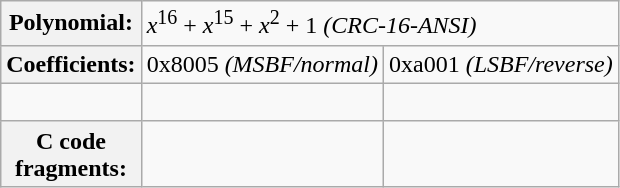<table class="wikitable">
<tr>
<th>Polynomial:</th>
<td colspan="2"><em>x</em><sup>16</sup> + <em>x</em><sup>15</sup> + <em>x</em><sup>2</sup> + 1 <em>(CRC-16-ANSI)</em></td>
</tr>
<tr>
<th>Coefficients:</th>
<td>0x8005 <em>(MSBF/normal)</em></td>
<td>0xa001 <em>(LSBF/reverse)</em></td>
</tr>
<tr>
<td><br></td>
<td><br></td>
<td><br></td>
</tr>
<tr valign="top">
<th>C code<br>fragments:</th>
<td></td>
<td></td>
</tr>
</table>
